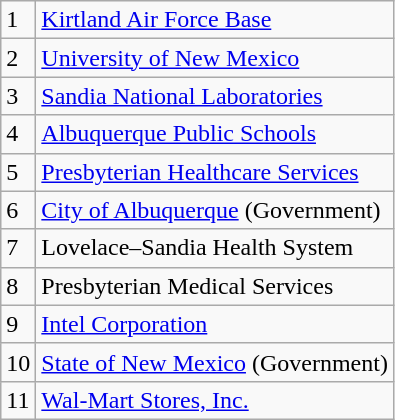<table class="wikitable floatright">
<tr>
<td>1</td>
<td><a href='#'>Kirtland Air Force Base</a></td>
</tr>
<tr>
<td>2</td>
<td><a href='#'>University of New Mexico</a></td>
</tr>
<tr>
<td>3</td>
<td><a href='#'>Sandia National Laboratories</a></td>
</tr>
<tr>
<td>4</td>
<td><a href='#'>Albuquerque Public Schools</a></td>
</tr>
<tr>
<td>5</td>
<td><a href='#'>Presbyterian Healthcare Services</a></td>
</tr>
<tr>
<td>6</td>
<td><a href='#'>City of Albuquerque</a> (Government)</td>
</tr>
<tr>
<td>7</td>
<td>Lovelace–Sandia Health System</td>
</tr>
<tr>
<td>8</td>
<td>Presbyterian Medical Services</td>
</tr>
<tr>
<td>9</td>
<td><a href='#'>Intel Corporation</a></td>
</tr>
<tr>
<td>10</td>
<td><a href='#'>State of New Mexico</a> (Government)</td>
</tr>
<tr>
<td>11</td>
<td><a href='#'>Wal-Mart Stores, Inc.</a></td>
</tr>
</table>
